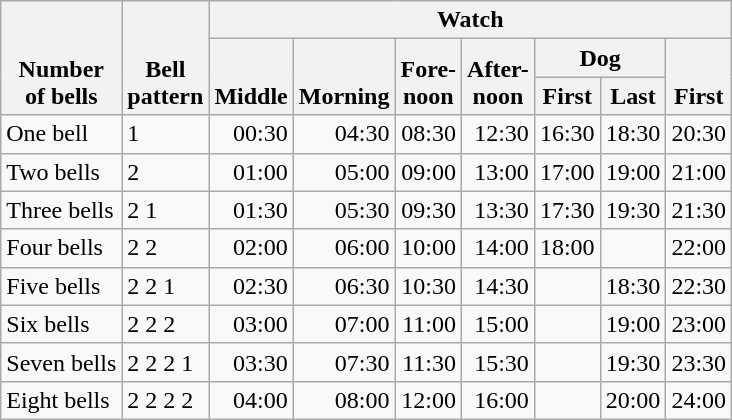<table class="wikitable">
<tr style="vertical-align:bottom;">
<th rowspan=3>Number <br>of bells</th>
<th rowspan=3>Bell <br>pattern</th>
<th colspan=7>Watch</th>
</tr>
<tr style="vertical-align:bottom;">
<th rowspan=2>Middle</th>
<th rowspan=2>Morning</th>
<th rowspan=2>Fore-<br>noon</th>
<th rowspan=2>After-<br>noon</th>
<th colspan=2>Dog</th>
<th rowspan=2>First</th>
</tr>
<tr style="vertical-align:bottom;">
<th>First</th>
<th>Last</th>
</tr>
<tr>
<td>One bell</td>
<td align="left">1</td>
<td align="right">00:30</td>
<td align="right">04:30</td>
<td align="right">08:30</td>
<td align="right">12:30</td>
<td align="right">16:30</td>
<td align="right">18:30</td>
<td align="right">20:30</td>
</tr>
<tr>
<td>Two bells</td>
<td align="left">2</td>
<td align="right">01:00</td>
<td align="right">05:00</td>
<td align="right">09:00</td>
<td align="right">13:00</td>
<td align="right">17:00</td>
<td align="right">19:00</td>
<td align="right">21:00</td>
</tr>
<tr>
<td>Three bells</td>
<td align="left">2 1</td>
<td align="right">01:30</td>
<td align="right">05:30</td>
<td align="right">09:30</td>
<td align="right">13:30</td>
<td align="right">17:30</td>
<td align="right">19:30</td>
<td align="right">21:30</td>
</tr>
<tr>
<td>Four bells</td>
<td align="left">2 2</td>
<td align="right">02:00</td>
<td align="right">06:00</td>
<td align="right">10:00</td>
<td align="right">14:00</td>
<td align="right">18:00</td>
<td></td>
<td align="right">22:00</td>
</tr>
<tr>
<td>Five bells</td>
<td align="left">2 2 1</td>
<td align="right">02:30</td>
<td align="right">06:30</td>
<td align="right">10:30</td>
<td align="right">14:30</td>
<td></td>
<td align="right">18:30</td>
<td align="right">22:30</td>
</tr>
<tr>
<td>Six bells</td>
<td align="left">2 2 2</td>
<td align="right">03:00</td>
<td align="right">07:00</td>
<td align="right">11:00</td>
<td align="right">15:00</td>
<td></td>
<td align="right">19:00</td>
<td align="right">23:00</td>
</tr>
<tr>
<td>Seven bells</td>
<td align="left">2 2 2 1</td>
<td align="right">03:30</td>
<td align="right">07:30</td>
<td align="right">11:30</td>
<td align="right">15:30</td>
<td></td>
<td align="right">19:30</td>
<td align="right">23:30</td>
</tr>
<tr>
<td>Eight bells</td>
<td align="left">2 2 2 2</td>
<td align="right">04:00</td>
<td align="right">08:00</td>
<td align="right">12:00</td>
<td align="right">16:00</td>
<td></td>
<td align="right">20:00</td>
<td align="right">24:00</td>
</tr>
</table>
